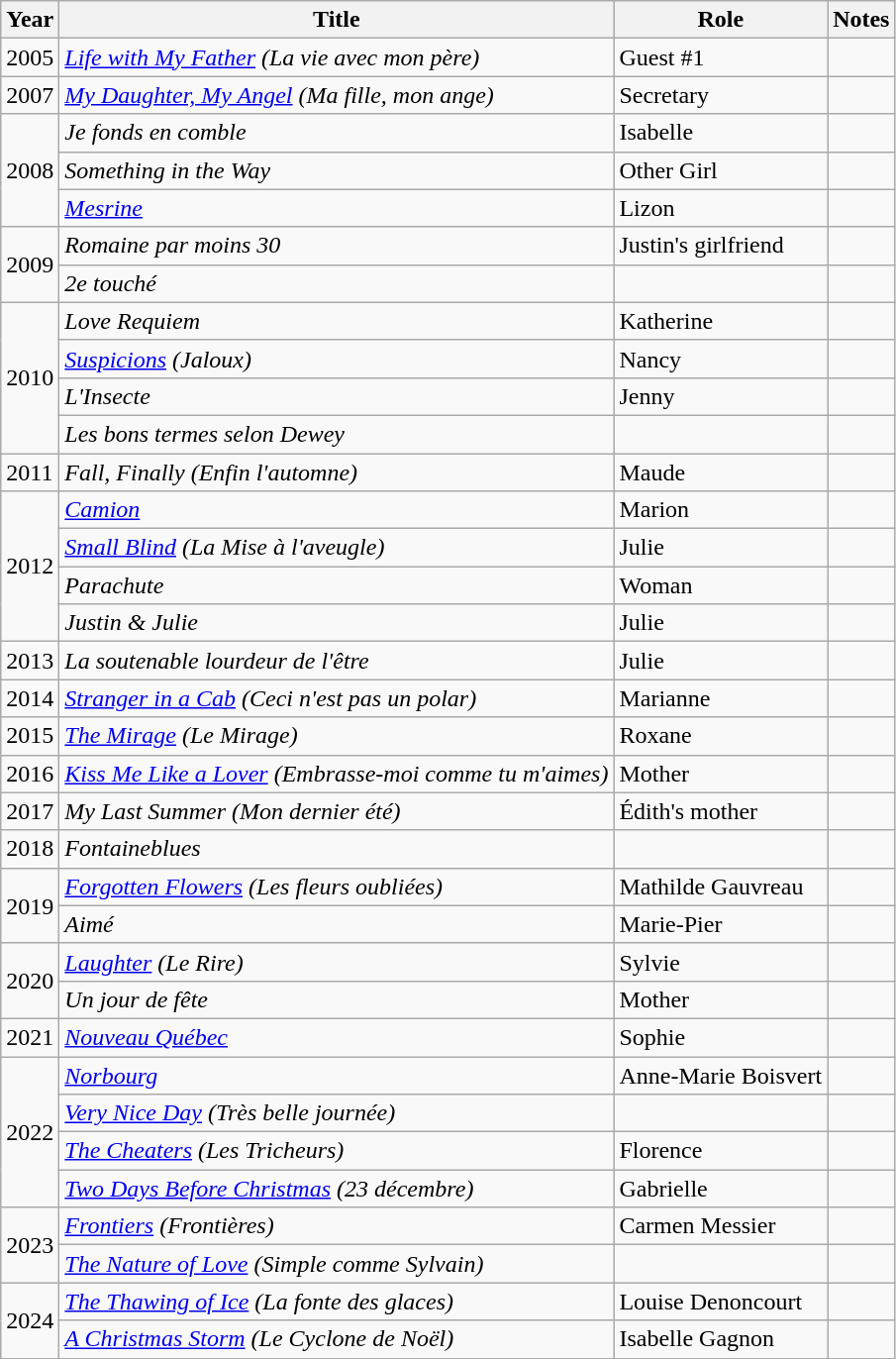<table class="wikitable">
<tr>
<th>Year</th>
<th>Title</th>
<th>Role</th>
<th>Notes</th>
</tr>
<tr>
<td>2005</td>
<td><em><a href='#'>Life with My Father</a> (La vie avec mon père)</em></td>
<td>Guest #1</td>
<td></td>
</tr>
<tr>
<td>2007</td>
<td><em><a href='#'>My Daughter, My Angel</a> (Ma fille, mon ange)</em></td>
<td>Secretary</td>
<td></td>
</tr>
<tr>
<td rowspan=3>2008</td>
<td><em>Je fonds en comble</em></td>
<td>Isabelle</td>
<td></td>
</tr>
<tr>
<td><em>Something in the Way</em></td>
<td>Other Girl</td>
<td></td>
</tr>
<tr>
<td><em><a href='#'>Mesrine</a></em></td>
<td>Lizon</td>
<td></td>
</tr>
<tr>
<td rowspan=2>2009</td>
<td><em>Romaine par moins 30</em></td>
<td>Justin's girlfriend</td>
<td></td>
</tr>
<tr>
<td><em>2e touché</em></td>
<td></td>
<td></td>
</tr>
<tr>
<td rowspan=4>2010</td>
<td><em>Love Requiem</em></td>
<td>Katherine</td>
<td></td>
</tr>
<tr>
<td><em><a href='#'>Suspicions</a> (Jaloux)</em></td>
<td>Nancy</td>
<td></td>
</tr>
<tr>
<td><em>L'Insecte</em></td>
<td>Jenny</td>
<td></td>
</tr>
<tr>
<td><em>Les bons termes selon Dewey</em></td>
<td></td>
<td></td>
</tr>
<tr>
<td>2011</td>
<td><em>Fall, Finally (Enfin l'automne)</em></td>
<td>Maude</td>
<td></td>
</tr>
<tr>
<td rowspan=4>2012</td>
<td><em><a href='#'>Camion</a></em></td>
<td>Marion</td>
<td></td>
</tr>
<tr>
<td><em><a href='#'>Small Blind</a> (La Mise à l'aveugle)</em></td>
<td>Julie</td>
<td></td>
</tr>
<tr>
<td><em>Parachute</em></td>
<td>Woman</td>
<td></td>
</tr>
<tr>
<td><em>Justin & Julie</em></td>
<td>Julie</td>
<td></td>
</tr>
<tr>
<td>2013</td>
<td><em>La soutenable lourdeur de l'être</em></td>
<td>Julie</td>
<td></td>
</tr>
<tr>
<td>2014</td>
<td><em><a href='#'>Stranger in a Cab</a> (Ceci n'est pas un polar)</em></td>
<td>Marianne</td>
<td></td>
</tr>
<tr>
<td>2015</td>
<td><em><a href='#'>The Mirage</a> (Le Mirage)</em></td>
<td>Roxane</td>
<td></td>
</tr>
<tr>
<td>2016</td>
<td><em><a href='#'>Kiss Me Like a Lover</a> (Embrasse-moi comme tu m'aimes)</em></td>
<td>Mother</td>
<td></td>
</tr>
<tr>
<td>2017</td>
<td><em>My Last Summer (Mon dernier été)</em></td>
<td>Édith's mother</td>
<td></td>
</tr>
<tr>
<td>2018</td>
<td><em>Fontaineblues</em></td>
<td></td>
<td></td>
</tr>
<tr>
<td rowspan=2>2019</td>
<td><em><a href='#'>Forgotten Flowers</a> (Les fleurs oubliées)</em></td>
<td>Mathilde Gauvreau</td>
<td></td>
</tr>
<tr>
<td><em>Aimé</em></td>
<td>Marie-Pier</td>
<td></td>
</tr>
<tr>
<td rowspan=2>2020</td>
<td><em><a href='#'>Laughter</a> (Le Rire)</em></td>
<td>Sylvie</td>
<td></td>
</tr>
<tr>
<td><em>Un jour de fête</em></td>
<td>Mother</td>
<td></td>
</tr>
<tr>
<td>2021</td>
<td><em><a href='#'>Nouveau Québec</a></em></td>
<td>Sophie</td>
<td></td>
</tr>
<tr>
<td rowspan=4>2022</td>
<td><em><a href='#'>Norbourg</a></em></td>
<td>Anne-Marie Boisvert</td>
<td></td>
</tr>
<tr>
<td><em><a href='#'>Very Nice Day</a> (Très belle journée)</em></td>
<td></td>
<td></td>
</tr>
<tr>
<td><em><a href='#'>The Cheaters</a> (Les Tricheurs)</em></td>
<td>Florence</td>
<td></td>
</tr>
<tr>
<td><em><a href='#'>Two Days Before Christmas</a> (23 décembre)</em></td>
<td>Gabrielle</td>
<td></td>
</tr>
<tr>
<td rowspan=2>2023</td>
<td><em><a href='#'>Frontiers</a> (Frontières)</em></td>
<td>Carmen Messier</td>
<td></td>
</tr>
<tr>
<td><em><a href='#'>The Nature of Love</a> (Simple comme Sylvain)</em></td>
<td></td>
<td></td>
</tr>
<tr>
<td rowspan=2>2024</td>
<td><em><a href='#'>The Thawing of Ice</a> (La fonte des glaces)</em></td>
<td>Louise Denoncourt</td>
<td></td>
</tr>
<tr>
<td><em><a href='#'>A Christmas Storm</a> (Le Cyclone de Noël)</em></td>
<td>Isabelle Gagnon</td>
<td></td>
</tr>
</table>
